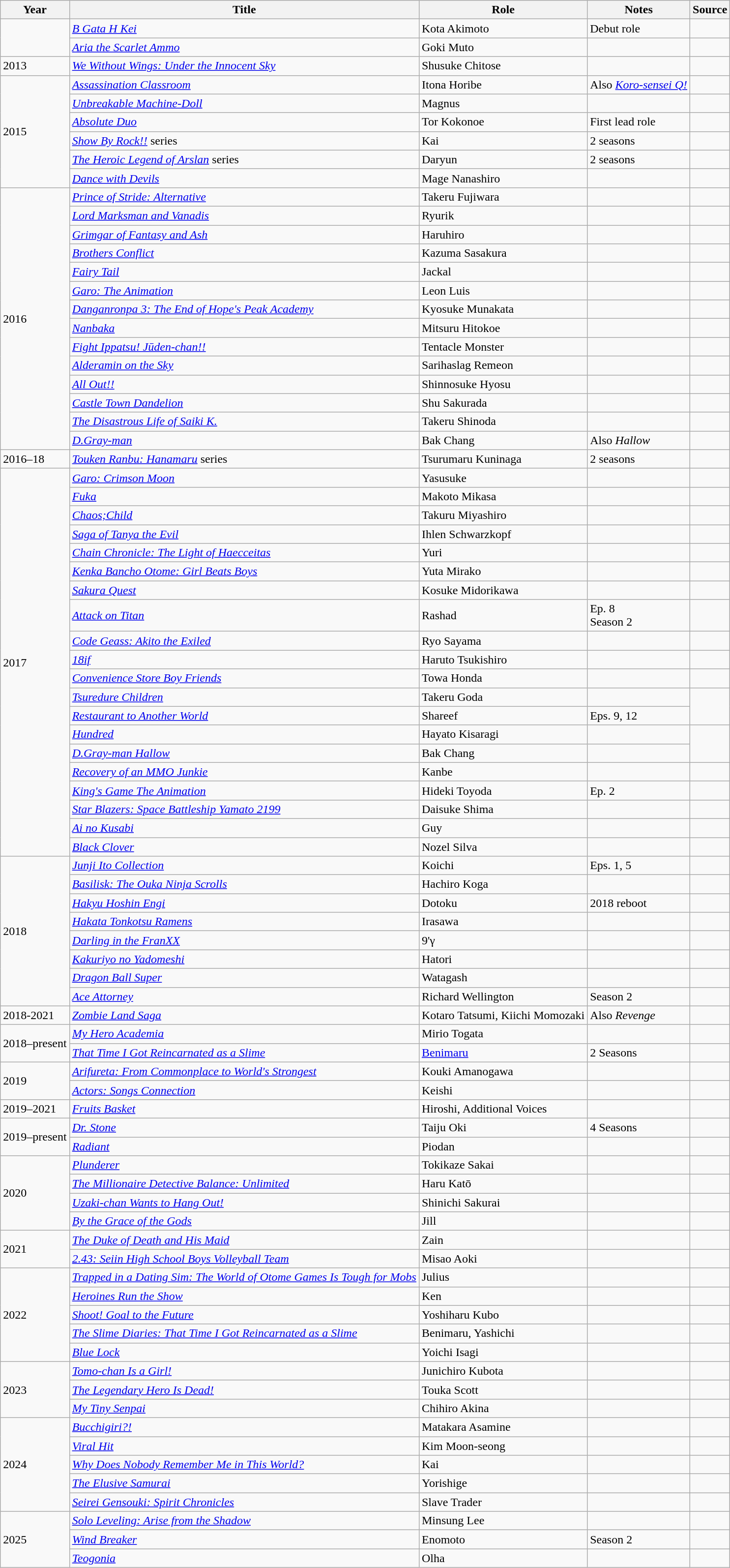<table class="wikitable sortable mw-collapsible plainrowheaders">
<tr>
<th>Year</th>
<th>Title</th>
<th>Role</th>
<th class="unsortable">Notes</th>
<th class="unsortable">Source</th>
</tr>
<tr>
<td rowspan="2"></td>
<td><em><a href='#'>B Gata H Kei</a></em></td>
<td>Kota Akimoto</td>
<td>Debut role</td>
<td></td>
</tr>
<tr>
<td><em><a href='#'>Aria the Scarlet Ammo</a></em></td>
<td>Goki Muto</td>
<td></td>
<td></td>
</tr>
<tr>
<td>2013</td>
<td><em><a href='#'>We Without Wings: Under the Innocent Sky</a></em></td>
<td>Shusuke Chitose</td>
<td></td>
<td></td>
</tr>
<tr>
<td rowspan="6">2015</td>
<td><em><a href='#'>Assassination Classroom</a></em></td>
<td>Itona Horibe</td>
<td>Also <em><a href='#'>Koro-sensei Q!</a></em></td>
<td></td>
</tr>
<tr>
<td><em><a href='#'>Unbreakable Machine-Doll</a></em></td>
<td>Magnus</td>
<td></td>
<td></td>
</tr>
<tr>
<td><em><a href='#'>Absolute Duo</a></em></td>
<td>Tor Kokonoe</td>
<td>First lead role</td>
<td></td>
</tr>
<tr>
<td><em><a href='#'>Show By Rock!!</a></em> series</td>
<td>Kai</td>
<td>2 seasons</td>
<td></td>
</tr>
<tr>
<td><em><a href='#'>The Heroic Legend of Arslan</a></em> series</td>
<td>Daryun</td>
<td>2 seasons</td>
<td></td>
</tr>
<tr>
<td><em><a href='#'>Dance with Devils</a></em></td>
<td>Mage Nanashiro</td>
<td></td>
<td></td>
</tr>
<tr>
<td rowspan="14">2016</td>
<td><em><a href='#'>Prince of Stride: Alternative</a></em></td>
<td>Takeru Fujiwara</td>
<td></td>
<td></td>
</tr>
<tr>
<td><em><a href='#'>Lord Marksman and Vanadis</a></em></td>
<td>Ryurik</td>
<td></td>
<td></td>
</tr>
<tr>
<td><em><a href='#'>Grimgar of Fantasy and Ash</a></em></td>
<td>Haruhiro</td>
<td></td>
<td></td>
</tr>
<tr>
<td><em><a href='#'>Brothers Conflict</a></em></td>
<td>Kazuma Sasakura</td>
<td></td>
<td></td>
</tr>
<tr>
<td><em><a href='#'>Fairy Tail</a></em></td>
<td>Jackal</td>
<td></td>
<td></td>
</tr>
<tr>
<td><em><a href='#'>Garo: The Animation</a></em></td>
<td>Leon Luis</td>
<td></td>
<td></td>
</tr>
<tr>
<td><em><a href='#'>Danganronpa 3: The End of Hope's Peak Academy</a></em></td>
<td>Kyosuke Munakata</td>
<td></td>
<td></td>
</tr>
<tr>
<td><em><a href='#'>Nanbaka</a></em></td>
<td>Mitsuru Hitokoe</td>
<td></td>
<td></td>
</tr>
<tr>
<td><em><a href='#'>Fight Ippatsu! Jūden-chan!!</a></em></td>
<td>Tentacle Monster</td>
<td></td>
<td></td>
</tr>
<tr>
<td><em><a href='#'>Alderamin on the Sky</a></em></td>
<td>Sarihaslag Remeon</td>
<td></td>
<td></td>
</tr>
<tr>
<td><em><a href='#'>All Out!!</a></em></td>
<td>Shinnosuke Hyosu</td>
<td></td>
<td></td>
</tr>
<tr>
<td><em><a href='#'>Castle Town Dandelion</a></em></td>
<td>Shu Sakurada</td>
<td></td>
<td></td>
</tr>
<tr>
<td><em><a href='#'>The Disastrous Life of Saiki K.</a></em></td>
<td>Takeru Shinoda</td>
<td></td>
<td></td>
</tr>
<tr>
<td><em><a href='#'>D.Gray-man</a></em></td>
<td>Bak Chang</td>
<td>Also <em>Hallow</em></td>
<td></td>
</tr>
<tr>
<td>2016–18</td>
<td><em><a href='#'>Touken Ranbu: Hanamaru</a></em> series</td>
<td>Tsurumaru Kuninaga</td>
<td>2 seasons</td>
<td></td>
</tr>
<tr>
<td rowspan="20">2017</td>
<td><em><a href='#'>Garo: Crimson Moon</a></em></td>
<td>Yasusuke</td>
<td></td>
<td></td>
</tr>
<tr>
<td><em><a href='#'>Fuka</a></em></td>
<td>Makoto Mikasa</td>
<td></td>
<td></td>
</tr>
<tr>
<td><em><a href='#'>Chaos;Child</a></em></td>
<td>Takuru Miyashiro</td>
<td></td>
<td></td>
</tr>
<tr>
<td><em><a href='#'>Saga of Tanya the Evil</a></em></td>
<td>Ihlen Schwarzkopf</td>
<td></td>
<td></td>
</tr>
<tr>
<td><em><a href='#'>Chain Chronicle: The Light of Haecceitas</a></em></td>
<td>Yuri</td>
<td></td>
<td></td>
</tr>
<tr>
<td><em><a href='#'>Kenka Bancho Otome: Girl Beats Boys</a></em></td>
<td>Yuta Mirako</td>
<td></td>
<td></td>
</tr>
<tr>
<td><em><a href='#'>Sakura Quest</a></em></td>
<td>Kosuke Midorikawa</td>
<td></td>
<td></td>
</tr>
<tr>
<td><em><a href='#'>Attack on Titan</a></em></td>
<td>Rashad</td>
<td>Ep. 8<br>Season 2</td>
<td></td>
</tr>
<tr>
<td><em><a href='#'>Code Geass: Akito the Exiled</a></em></td>
<td>Ryo Sayama</td>
<td></td>
<td></td>
</tr>
<tr>
<td><em><a href='#'>18if</a></em></td>
<td>Haruto Tsukishiro</td>
<td></td>
<td></td>
</tr>
<tr>
<td><em><a href='#'>Convenience Store Boy Friends</a></em></td>
<td>Towa Honda</td>
<td></td>
<td></td>
</tr>
<tr>
<td><em><a href='#'>Tsuredure Children</a></em></td>
<td>Takeru Goda</td>
<td></td>
<td rowspan="2"></td>
</tr>
<tr>
<td><em><a href='#'>Restaurant to Another World</a></em></td>
<td>Shareef</td>
<td>Eps. 9, 12</td>
</tr>
<tr>
<td><em><a href='#'>Hundred</a></em></td>
<td>Hayato Kisaragi</td>
<td></td>
<td rowspan="2"></td>
</tr>
<tr>
<td><em><a href='#'>D.Gray-man Hallow</a></em></td>
<td>Bak Chang</td>
<td></td>
</tr>
<tr>
<td><em><a href='#'>Recovery of an MMO Junkie</a></em></td>
<td>Kanbe</td>
<td></td>
<td></td>
</tr>
<tr>
<td><em><a href='#'>King's Game The Animation</a></em></td>
<td>Hideki Toyoda</td>
<td>Ep. 2</td>
<td></td>
</tr>
<tr>
<td><em><a href='#'>Star Blazers: Space Battleship Yamato 2199</a></em></td>
<td>Daisuke Shima</td>
<td></td>
<td></td>
</tr>
<tr>
<td><em><a href='#'>Ai no Kusabi</a></em></td>
<td>Guy</td>
<td></td>
<td></td>
</tr>
<tr>
<td><em><a href='#'>Black Clover</a></em></td>
<td>Nozel Silva</td>
<td></td>
<td></td>
</tr>
<tr>
<td rowspan="8">2018</td>
<td><em><a href='#'>Junji Ito Collection</a></em></td>
<td>Koichi</td>
<td>Eps. 1, 5</td>
<td></td>
</tr>
<tr>
<td><em><a href='#'>Basilisk: The Ouka Ninja Scrolls</a></em></td>
<td>Hachiro Koga</td>
<td></td>
<td></td>
</tr>
<tr>
<td><em><a href='#'>Hakyu Hoshin Engi</a></em></td>
<td>Dotoku</td>
<td>2018 reboot</td>
<td></td>
</tr>
<tr>
<td><em><a href='#'>Hakata Tonkotsu Ramens</a></em></td>
<td>Irasawa</td>
<td></td>
<td></td>
</tr>
<tr>
<td><a href='#'><em>Darling in the FranXX</em></a></td>
<td>9'γ</td>
<td></td>
<td></td>
</tr>
<tr>
<td><em><a href='#'>Kakuriyo no Yadomeshi</a></em></td>
<td>Hatori</td>
<td></td>
<td></td>
</tr>
<tr>
<td><em><a href='#'>Dragon Ball Super</a></em></td>
<td>Watagash</td>
<td></td>
<td></td>
</tr>
<tr>
<td><em><a href='#'>Ace Attorney</a></em></td>
<td>Richard Wellington</td>
<td>Season 2</td>
<td></td>
</tr>
<tr>
<td>2018-2021</td>
<td><em><a href='#'>Zombie Land Saga</a></em></td>
<td>Kotaro Tatsumi, Kiichi Momozaki</td>
<td>Also <em>Revenge</em></td>
<td></td>
</tr>
<tr>
<td rowspan="2">2018–present</td>
<td><em><a href='#'>My Hero Academia</a></em></td>
<td>Mirio Togata</td>
<td></td>
<td></td>
</tr>
<tr>
<td><em><a href='#'>That Time I Got Reincarnated as a Slime</a></em></td>
<td><a href='#'>Benimaru</a></td>
<td>2 Seasons</td>
<td></td>
</tr>
<tr>
<td rowspan="2">2019</td>
<td><em><a href='#'>Arifureta: From Commonplace to World's Strongest</a></em></td>
<td>Kouki Amanogawa</td>
<td></td>
<td></td>
</tr>
<tr>
<td><em><a href='#'>Actors: Songs Connection</a></em></td>
<td>Keishi</td>
<td></td>
<td></td>
</tr>
<tr>
<td>2019–2021</td>
<td><em><a href='#'>Fruits Basket</a></em></td>
<td>Hiroshi, Additional Voices</td>
<td></td>
<td></td>
</tr>
<tr>
<td rowspan="2">2019–present</td>
<td><em><a href='#'>Dr. Stone</a></em></td>
<td>Taiju Oki</td>
<td>4 Seasons</td>
<td></td>
</tr>
<tr>
<td><em><a href='#'>Radiant</a></em></td>
<td>Piodan</td>
<td></td>
<td></td>
</tr>
<tr>
<td rowspan="4">2020</td>
<td><em><a href='#'>Plunderer</a></em></td>
<td>Tokikaze Sakai</td>
<td></td>
<td></td>
</tr>
<tr>
<td><em><a href='#'>The Millionaire Detective Balance: Unlimited</a></em></td>
<td>Haru Katō</td>
<td></td>
<td></td>
</tr>
<tr>
<td><em><a href='#'>Uzaki-chan Wants to Hang Out!</a></em></td>
<td>Shinichi Sakurai</td>
<td></td>
<td></td>
</tr>
<tr>
<td><em><a href='#'>By the Grace of the Gods</a></em></td>
<td>Jill</td>
<td></td>
<td></td>
</tr>
<tr>
<td rowspan="2">2021</td>
<td><em><a href='#'>The Duke of Death and His Maid</a></em></td>
<td>Zain</td>
<td></td>
<td></td>
</tr>
<tr>
<td><em><a href='#'>2.43: Seiin High School Boys Volleyball Team</a></em></td>
<td>Misao Aoki</td>
<td></td>
<td></td>
</tr>
<tr>
<td rowspan="5">2022</td>
<td><em><a href='#'>Trapped in a Dating Sim: The World of Otome Games Is Tough for Mobs</a></em></td>
<td>Julius</td>
<td></td>
<td></td>
</tr>
<tr>
<td><em><a href='#'>Heroines Run the Show</a></em></td>
<td>Ken</td>
<td></td>
<td></td>
</tr>
<tr>
<td><em><a href='#'>Shoot! Goal to the Future</a></em></td>
<td>Yoshiharu Kubo</td>
<td></td>
<td></td>
</tr>
<tr>
<td><em><a href='#'>The Slime Diaries: That Time I Got Reincarnated as a Slime</a></em></td>
<td>Benimaru, Yashichi</td>
<td></td>
<td></td>
</tr>
<tr>
<td><em><a href='#'>Blue Lock</a></em></td>
<td>Yoichi Isagi</td>
<td></td>
<td></td>
</tr>
<tr>
<td rowspan="3">2023</td>
<td><em><a href='#'>Tomo-chan Is a Girl!</a></em></td>
<td>Junichiro Kubota</td>
<td></td>
<td></td>
</tr>
<tr>
<td><em><a href='#'>The Legendary Hero Is Dead!</a></em></td>
<td>Touka Scott</td>
<td></td>
<td></td>
</tr>
<tr>
<td><em><a href='#'>My Tiny Senpai</a></em></td>
<td>Chihiro Akina</td>
<td></td>
<td></td>
</tr>
<tr>
<td rowspan="5">2024</td>
<td><em><a href='#'>Bucchigiri?!</a></em></td>
<td>Matakara Asamine</td>
<td></td>
<td></td>
</tr>
<tr>
<td><em><a href='#'>Viral Hit</a></em></td>
<td>Kim Moon-seong</td>
<td></td>
<td></td>
</tr>
<tr>
<td><em><a href='#'>Why Does Nobody Remember Me in This World?</a></em></td>
<td>Kai</td>
<td></td>
<td></td>
</tr>
<tr>
<td><em><a href='#'>The Elusive Samurai</a></em></td>
<td>Yorishige</td>
<td></td>
<td></td>
</tr>
<tr>
<td><em><a href='#'>Seirei Gensouki: Spirit Chronicles</a></em></td>
<td>Slave Trader</td>
<td></td>
<td></td>
</tr>
<tr>
<td rowspan="3">2025</td>
<td><em><a href='#'>Solo Leveling: Arise from the Shadow</a></em></td>
<td>Minsung Lee</td>
<td></td>
<td></td>
</tr>
<tr>
<td><em><a href='#'>Wind Breaker</a></em></td>
<td>Enomoto</td>
<td>Season 2</td>
<td></td>
</tr>
<tr>
<td><em><a href='#'>Teogonia</a></em></td>
<td>Olha</td>
<td></td>
<td></td>
</tr>
</table>
